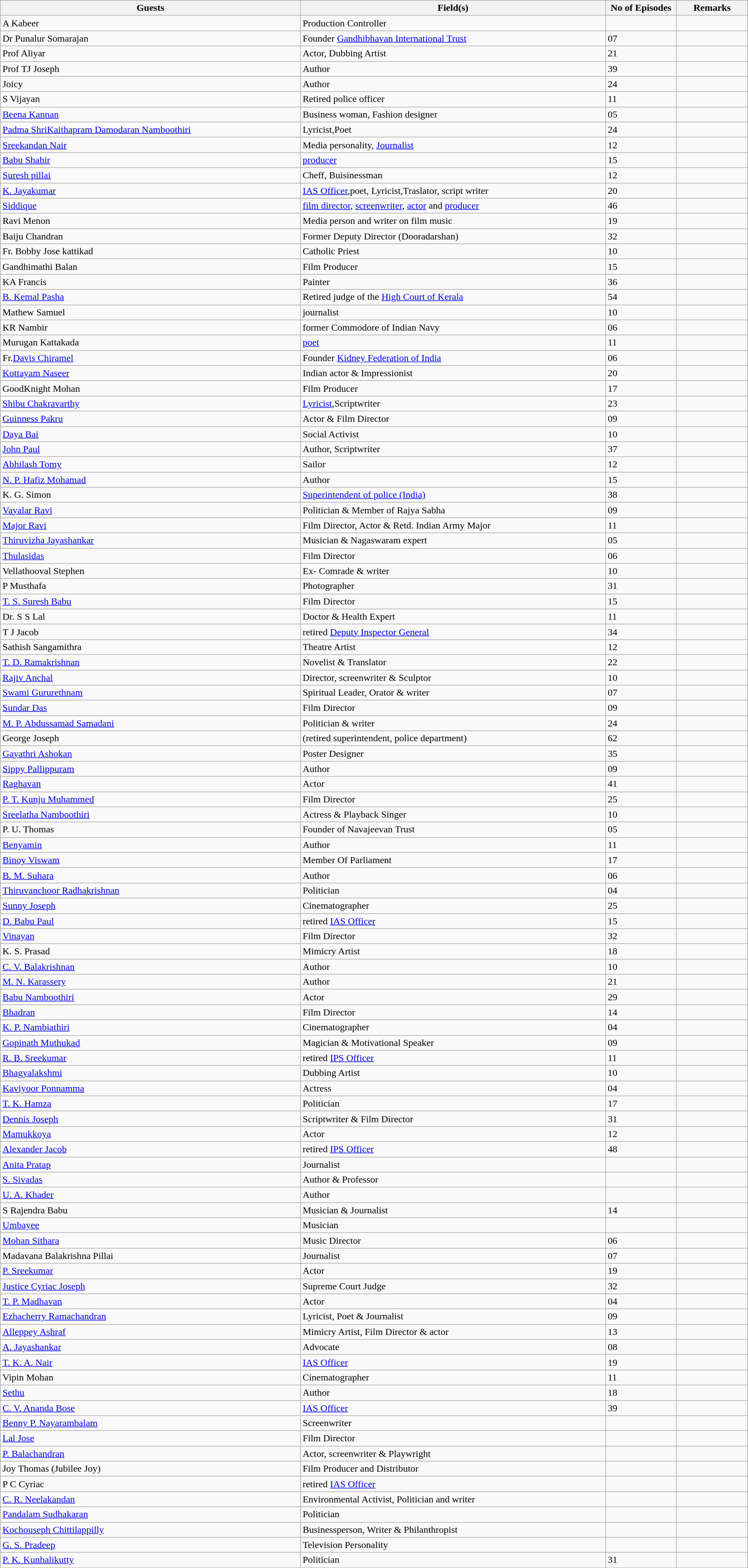<table Class='wikitable'>
<tr>
<th style="width: 500pt;">Guests</th>
<th style="width: 500pt;">Field(s)</th>
<th style="width: 100pt;">No of Episodes</th>
<th style="width: 100pt;">Remarks</th>
</tr>
<tr>
<td>A Kabeer</td>
<td>Production Controller</td>
<td></td>
<td></td>
</tr>
<tr>
<td>Dr Punalur Somarajan</td>
<td>Founder <a href='#'>Gandhibhavan International Trust</a></td>
<td>07</td>
<td></td>
</tr>
<tr>
<td>Prof Aliyar</td>
<td>Actor, Dubbing Artist</td>
<td>21</td>
<td></td>
</tr>
<tr>
<td>Prof TJ Joseph</td>
<td>Author</td>
<td>39</td>
<td></td>
</tr>
<tr>
<td>Joicy</td>
<td>Author</td>
<td>24</td>
<td></td>
</tr>
<tr>
<td>S Vijayan</td>
<td>Retired police officer</td>
<td>11</td>
<td></td>
</tr>
<tr>
<td><a href='#'>Beena Kannan</a></td>
<td>Business woman, Fashion designer</td>
<td>05</td>
<td></td>
</tr>
<tr>
<td><a href='#'>Padma Shri</a><a href='#'>Kaithapram Damodaran Namboothiri</a></td>
<td>Lyricist,Poet</td>
<td>24</td>
<td></td>
</tr>
<tr>
<td><a href='#'>Sreekandan Nair</a></td>
<td>Media personality, <a href='#'>Journalist</a></td>
<td>12</td>
<td></td>
</tr>
<tr>
<td><a href='#'>Babu Shahir</a></td>
<td><a href='#'>producer</a></td>
<td>15</td>
<td></td>
</tr>
<tr>
<td><a href='#'>Suresh pillai</a></td>
<td>Cheff, Buisinessman</td>
<td>12</td>
<td></td>
</tr>
<tr>
<td><a href='#'>K. Jayakumar</a></td>
<td><a href='#'>IAS Officer</a>,poet, Lyricist,Traslator, script writer</td>
<td>20</td>
<td></td>
</tr>
<tr>
<td><a href='#'>Siddique</a></td>
<td><a href='#'>film director</a>, <a href='#'>screenwriter</a>, <a href='#'>actor</a> and <a href='#'>producer</a></td>
<td>46</td>
<td></td>
</tr>
<tr>
<td>Ravi Menon</td>
<td>Media person and writer on film music</td>
<td>19</td>
<td></td>
</tr>
<tr>
<td>Baiju Chandran</td>
<td>Former Deputy Director (Dooradarshan)</td>
<td>32</td>
<td></td>
</tr>
<tr>
<td>Fr. Bobby Jose kattikad</td>
<td>Catholic Priest</td>
<td>10</td>
<td></td>
</tr>
<tr>
<td>Gandhimathi Balan</td>
<td>Film Producer</td>
<td>15</td>
<td></td>
</tr>
<tr>
<td>KA Francis</td>
<td>Painter</td>
<td>36</td>
<td></td>
</tr>
<tr>
<td><a href='#'>B. Kemal Pasha</a></td>
<td>Retired judge of the <a href='#'>High Court of Kerala</a></td>
<td>54</td>
<td></td>
</tr>
<tr>
<td>Mathew Samuel</td>
<td>journalist</td>
<td>10</td>
<td></td>
</tr>
<tr>
<td>KR Nambir</td>
<td>former Commodore of Indian Navy</td>
<td>06</td>
<td></td>
</tr>
<tr>
<td>Murugan Kattakada</td>
<td><a href='#'>poet</a></td>
<td>11</td>
<td></td>
</tr>
<tr>
<td>Fr.<a href='#'>Davis Chiramel</a></td>
<td>Founder <a href='#'>Kidney Federation of India</a></td>
<td>06</td>
<td></td>
</tr>
<tr>
<td><a href='#'>Kottayam Naseer</a></td>
<td>Indian actor & Impressionist</td>
<td>20</td>
<td></td>
</tr>
<tr>
<td>GoodKnight Mohan</td>
<td>Film Producer</td>
<td>17</td>
<td></td>
</tr>
<tr>
<td><a href='#'>Shibu Chakravarthy</a></td>
<td><a href='#'>Lyricist</a>,Scriptwriter</td>
<td>23</td>
<td></td>
</tr>
<tr>
<td><a href='#'>Guinness Pakru</a></td>
<td>Actor & Film Director</td>
<td>09</td>
<td></td>
</tr>
<tr>
<td><a href='#'>Daya Bai</a></td>
<td>Social Activist</td>
<td>10</td>
<td></td>
</tr>
<tr>
<td><a href='#'>John Paul</a></td>
<td>Author, Scriptwriter</td>
<td>37</td>
<td></td>
</tr>
<tr>
<td><a href='#'>Abhilash Tomy </a></td>
<td>Sailor</td>
<td>12</td>
<td></td>
</tr>
<tr>
<td><a href='#'>N. P. Hafiz Mohamad</a></td>
<td>Author</td>
<td>15</td>
<td></td>
</tr>
<tr>
<td>K. G. Simon</td>
<td><a href='#'>Superintendent of police (India)</a></td>
<td>38</td>
<td></td>
</tr>
<tr>
<td><a href='#'>Vayalar Ravi</a></td>
<td>Politician & Member of Rajya Sabha</td>
<td>09</td>
<td></td>
</tr>
<tr>
<td><a href='#'>Major Ravi</a></td>
<td>Film Director, Actor & Retd. Indian Army Major</td>
<td>11</td>
<td></td>
</tr>
<tr>
<td><a href='#'>Thiruvizha Jayashankar</a></td>
<td>Musician & Nagaswaram expert</td>
<td>05</td>
<td></td>
</tr>
<tr>
<td><a href='#'>Thulasidas</a></td>
<td>Film Director</td>
<td>06</td>
<td></td>
</tr>
<tr>
<td>Vellathooval Stephen</td>
<td>Ex- Comrade & writer</td>
<td>10</td>
<td></td>
</tr>
<tr>
<td>P Musthafa</td>
<td>Photographer</td>
<td>31</td>
<td></td>
</tr>
<tr>
<td><a href='#'>T. S. Suresh Babu</a></td>
<td>Film Director</td>
<td>15</td>
<td></td>
</tr>
<tr>
<td>Dr. S S Lal</td>
<td>Doctor & Health Expert</td>
<td>11</td>
<td></td>
</tr>
<tr>
<td>T J Jacob</td>
<td>retired <a href='#'>Deputy Inspector General</a></td>
<td>34</td>
<td></td>
</tr>
<tr>
<td>Sathish Sangamithra</td>
<td>Theatre Artist</td>
<td>12</td>
<td></td>
</tr>
<tr>
<td><a href='#'>T. D. Ramakrishnan</a></td>
<td>Novelist & Translator</td>
<td>22</td>
<td></td>
</tr>
<tr>
<td><a href='#'>Rajiv Anchal</a></td>
<td>Director, screenwriter & Sculptor</td>
<td>10</td>
<td></td>
</tr>
<tr>
<td><a href='#'>Swami Gururethnam</a></td>
<td>Spiritual Leader, Orator & writer</td>
<td>07</td>
<td></td>
</tr>
<tr>
<td><a href='#'>Sundar Das</a></td>
<td>Film Director</td>
<td>09</td>
<td></td>
</tr>
<tr>
<td><a href='#'>M. P. Abdussamad Samadani</a></td>
<td>Politician & writer</td>
<td>24</td>
<td></td>
</tr>
<tr>
<td>George Joseph</td>
<td>(retired superintendent, police department)</td>
<td>62</td>
<td></td>
</tr>
<tr>
<td><a href='#'>Gayathri Ashokan</a></td>
<td>Poster Designer</td>
<td>35</td>
<td></td>
</tr>
<tr>
<td><a href='#'>Sippy Pallippuram</a></td>
<td>Author</td>
<td>09</td>
<td></td>
</tr>
<tr>
<td><a href='#'>Raghavan</a></td>
<td>Actor</td>
<td>41</td>
<td></td>
</tr>
<tr>
<td><a href='#'>P. T. Kunju Muhammed</a></td>
<td>Film Director</td>
<td>25</td>
<td></td>
</tr>
<tr>
<td><a href='#'>Sreelatha Namboothiri</a></td>
<td>Actress & Playback Singer</td>
<td>10</td>
<td></td>
</tr>
<tr>
<td>P. U. Thomas</td>
<td>Founder of Navajeevan Trust</td>
<td>05</td>
<td></td>
</tr>
<tr>
<td><a href='#'>Benyamin</a></td>
<td>Author</td>
<td>11</td>
<td></td>
</tr>
<tr>
<td><a href='#'>Binoy Viswam</a></td>
<td>Member Of Parliament</td>
<td>17</td>
<td></td>
</tr>
<tr>
<td><a href='#'>B. M. Suhara</a></td>
<td>Author</td>
<td>06</td>
<td></td>
</tr>
<tr>
<td><a href='#'>Thiruvanchoor Radhakrishnan</a></td>
<td>Politician</td>
<td>04</td>
<td></td>
</tr>
<tr>
<td><a href='#'>Sunny Joseph</a></td>
<td>Cinematographer</td>
<td>25</td>
<td></td>
</tr>
<tr>
<td><a href='#'>D. Babu Paul</a></td>
<td>retired <a href='#'>IAS Officer</a></td>
<td>15</td>
<td></td>
</tr>
<tr>
<td><a href='#'>Vinayan</a></td>
<td>Film Director</td>
<td>32</td>
<td></td>
</tr>
<tr>
<td>K. S. Prasad</td>
<td>Mimicry Artist</td>
<td>18</td>
<td></td>
</tr>
<tr>
<td><a href='#'>C. V. Balakrishnan</a></td>
<td>Author</td>
<td>10</td>
<td></td>
</tr>
<tr>
<td><a href='#'>M. N. Karassery</a></td>
<td>Author</td>
<td>21</td>
<td></td>
</tr>
<tr>
<td><a href='#'>Babu Namboothiri</a></td>
<td>Actor</td>
<td>29</td>
<td></td>
</tr>
<tr>
<td><a href='#'>Bhadran</a></td>
<td>Film Director</td>
<td>14</td>
<td></td>
</tr>
<tr>
<td><a href='#'>K. P. Nambiathiri</a></td>
<td>Cinematographer</td>
<td>04</td>
<td></td>
</tr>
<tr>
<td><a href='#'>Gopinath Muthukad</a></td>
<td>Magician & Motivational Speaker</td>
<td>09</td>
<td></td>
</tr>
<tr>
<td><a href='#'>R. B. Sreekumar</a></td>
<td>retired <a href='#'>IPS Officer</a></td>
<td>11</td>
<td></td>
</tr>
<tr>
<td><a href='#'>Bhagyalakshmi</a></td>
<td>Dubbing Artist</td>
<td>10</td>
<td></td>
</tr>
<tr>
<td><a href='#'>Kaviyoor Ponnamma</a></td>
<td>Actress</td>
<td>04</td>
<td></td>
</tr>
<tr>
<td><a href='#'>T. K. Hamza</a></td>
<td>Politician</td>
<td>17</td>
<td></td>
</tr>
<tr>
<td><a href='#'>Dennis Joseph</a></td>
<td>Scriptwriter & Film Director</td>
<td>31</td>
<td></td>
</tr>
<tr>
<td><a href='#'>Mamukkoya</a></td>
<td>Actor</td>
<td>12</td>
<td></td>
</tr>
<tr>
<td><a href='#'>Alexander Jacob</a></td>
<td>retired <a href='#'>IPS Officer</a></td>
<td>48</td>
<td></td>
</tr>
<tr>
<td><a href='#'>Anita Pratap</a></td>
<td>Journalist</td>
<td></td>
<td></td>
</tr>
<tr>
<td><a href='#'>S. Sivadas</a></td>
<td>Author & Professor</td>
<td></td>
<td></td>
</tr>
<tr>
<td><a href='#'>U. A. Khader</a></td>
<td>Author</td>
<td></td>
<td></td>
</tr>
<tr>
<td>S Rajendra Babu</td>
<td>Musician & Journalist</td>
<td>14</td>
<td></td>
</tr>
<tr>
<td><a href='#'>Umbayee</a></td>
<td>Musician</td>
<td></td>
<td></td>
</tr>
<tr>
<td><a href='#'>Mohan Sithara</a></td>
<td>Music Director</td>
<td>06</td>
<td></td>
</tr>
<tr>
<td>Madavana Balakrishna Pillai</td>
<td>Journalist</td>
<td>07</td>
<td></td>
</tr>
<tr>
<td><a href='#'>P. Sreekumar</a></td>
<td>Actor</td>
<td>19</td>
<td></td>
</tr>
<tr>
<td><a href='#'>Justice Cyriac Joseph</a></td>
<td>Supreme Court Judge</td>
<td>32</td>
<td></td>
</tr>
<tr>
<td><a href='#'>T. P. Madhavan</a></td>
<td>Actor</td>
<td>04</td>
<td></td>
</tr>
<tr>
<td><a href='#'>Ezhacherry Ramachandran</a></td>
<td>Lyricist, Poet & Journalist</td>
<td>09</td>
<td></td>
</tr>
<tr>
<td><a href='#'>Alleppey Ashraf</a></td>
<td>Mimicry Artist, Film Director & actor</td>
<td>13</td>
<td></td>
</tr>
<tr>
<td><a href='#'>A. Jayashankar</a></td>
<td>Advocate</td>
<td>08</td>
<td></td>
</tr>
<tr>
<td><a href='#'>T. K. A. Nair</a></td>
<td><a href='#'>IAS Officer</a></td>
<td>19</td>
<td></td>
</tr>
<tr>
<td>Vipin Mohan</td>
<td>Cinematographer</td>
<td>11</td>
<td></td>
</tr>
<tr>
<td><a href='#'>Sethu</a></td>
<td>Author</td>
<td>18</td>
<td></td>
</tr>
<tr>
<td><a href='#'>C. V. Ananda Bose</a></td>
<td><a href='#'>IAS Officer</a></td>
<td>39</td>
<td></td>
</tr>
<tr>
<td><a href='#'>Benny P. Nayarambalam</a></td>
<td>Screenwriter</td>
<td></td>
<td></td>
</tr>
<tr>
<td><a href='#'>Lal Jose</a></td>
<td>Film Director</td>
<td></td>
<td></td>
</tr>
<tr>
<td><a href='#'>P. Balachandran</a></td>
<td>Actor, screenwriter & Playwright</td>
<td></td>
<td></td>
</tr>
<tr>
<td>Joy Thomas (Jubilee Joy)</td>
<td>Film Producer and Distributor</td>
<td></td>
<td></td>
</tr>
<tr>
<td>P C Cyriac</td>
<td>retired <a href='#'>IAS Officer</a></td>
<td></td>
<td></td>
</tr>
<tr>
<td><a href='#'>C. R. Neelakandan</a></td>
<td>Environmental Activist, Politician and writer</td>
<td></td>
<td></td>
</tr>
<tr>
<td><a href='#'>Pandalam Sudhakaran</a></td>
<td>Politician</td>
<td></td>
<td></td>
</tr>
<tr>
<td><a href='#'>Kochouseph Chittilappilly</a></td>
<td>Businessperson, Writer & Philanthropist</td>
<td></td>
<td></td>
</tr>
<tr>
<td><a href='#'>G. S. Pradeep</a></td>
<td>Television Personality</td>
<td></td>
<td></td>
</tr>
<tr>
<td><a href='#'>P. K. Kunhalikutty</a></td>
<td>Politician</td>
<td>31</td>
<td></td>
</tr>
<tr>
</tr>
</table>
